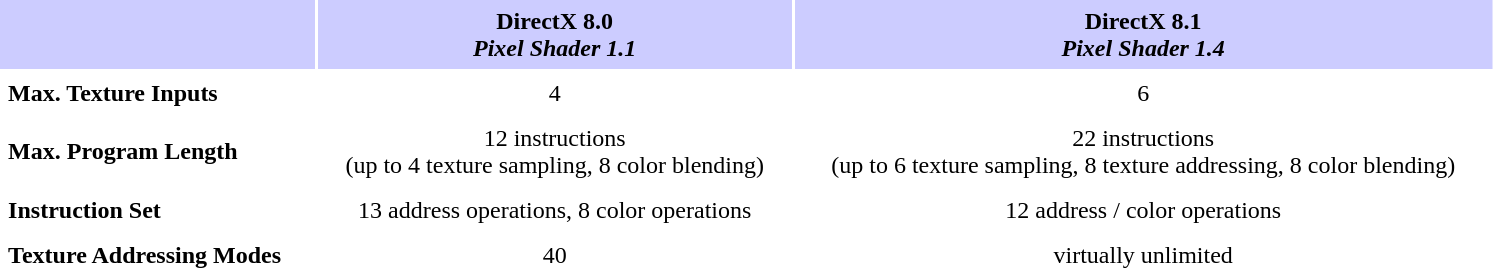<table style="width:80%; margin:auto;" border="0" cellpadding="5" cellspacing="2">
<tr style="background:#ccf;">
<th></th>
<th>DirectX 8.0<br><em>Pixel Shader 1.1</em></th>
<th>DirectX 8.1<br><em>Pixel Shader 1.4</em></th>
</tr>
<tr>
<td><strong>Max. Texture Inputs</strong></td>
<td style="text-align:center;">4</td>
<td style="text-align:center;">6</td>
<td></td>
</tr>
<tr>
<td><strong>Max. Program Length</strong></td>
<td style="text-align:center;">12 instructions<br><span>(up to 4 texture sampling, 8 color blending)</span></td>
<td style="text-align:center;">22 instructions<br><span>(up to 6 texture sampling, 8 texture addressing, 8 color blending)</span></td>
<td></td>
</tr>
<tr>
<td><strong>Instruction Set</strong></td>
<td style="text-align:center;">13 address operations, 8 color operations</td>
<td style="text-align:center;">12 address / color operations</td>
<td></td>
</tr>
<tr>
<td><strong>Texture Addressing Modes</strong></td>
<td style="text-align:center;">40</td>
<td style="text-align:center;">virtually unlimited</td>
<td></td>
</tr>
</table>
